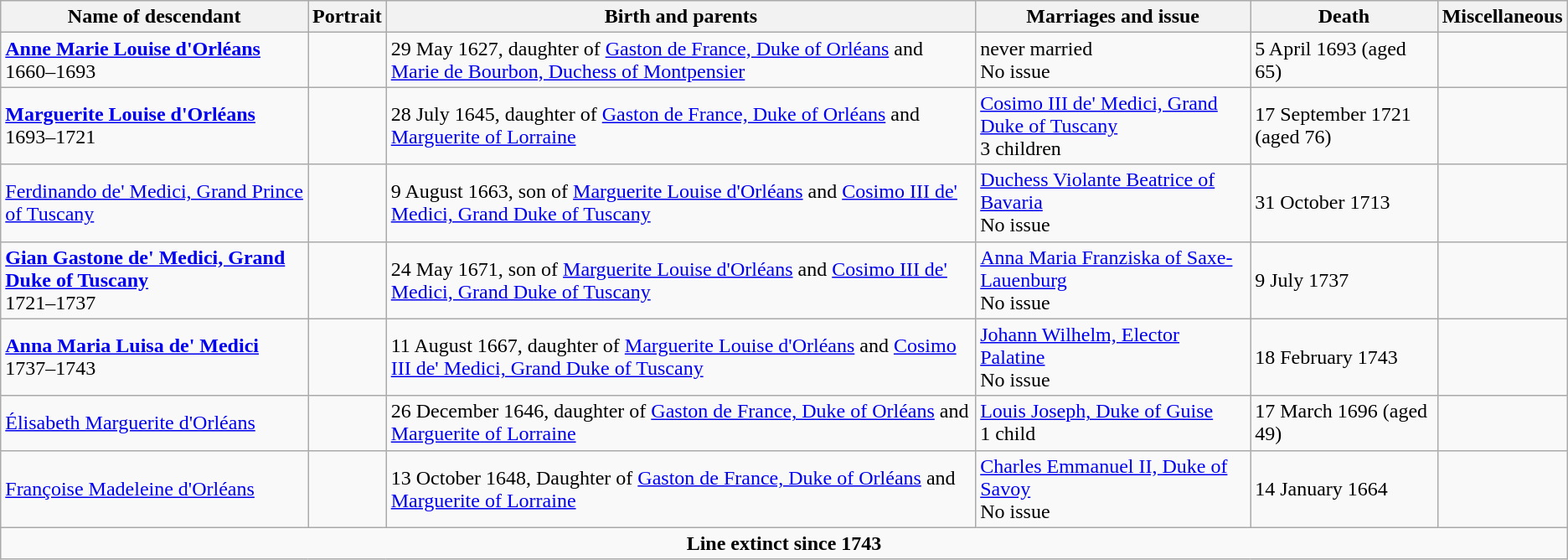<table class="wikitable">
<tr>
<th>Name of descendant</th>
<th>Portrait</th>
<th>Birth and parents</th>
<th>Marriages and issue</th>
<th>Death</th>
<th>Miscellaneous</th>
</tr>
<tr>
<td><strong><a href='#'>Anne Marie Louise d'Orléans</a></strong><br>1660–1693</td>
<td></td>
<td>29 May 1627, daughter of <a href='#'>Gaston de France, Duke of Orléans</a> and <a href='#'>Marie de Bourbon, Duchess of Montpensier</a></td>
<td>never married<br>No issue</td>
<td>5 April 1693 (aged 65)</td>
<td></td>
</tr>
<tr>
<td><strong><a href='#'>Marguerite Louise d'Orléans</a></strong><br>1693–1721</td>
<td></td>
<td>28 July 1645, daughter of <a href='#'>Gaston de France, Duke of Orléans</a> and <a href='#'>Marguerite of Lorraine</a></td>
<td><a href='#'>Cosimo III de' Medici, Grand Duke of Tuscany</a><br>3 children</td>
<td>17 September 1721 (aged 76)</td>
<td></td>
</tr>
<tr>
<td><a href='#'>Ferdinando de' Medici, Grand Prince of Tuscany</a></td>
<td></td>
<td>9 August 1663, son of <a href='#'>Marguerite Louise d'Orléans</a> and <a href='#'>Cosimo III de' Medici, Grand Duke of Tuscany</a></td>
<td><a href='#'>Duchess Violante Beatrice of Bavaria</a><br> No issue</td>
<td>31 October 1713</td>
<td></td>
</tr>
<tr>
<td><strong><a href='#'>Gian Gastone de' Medici, Grand Duke of Tuscany</a></strong><br>1721–1737</td>
<td></td>
<td>24 May 1671, son of <a href='#'>Marguerite Louise d'Orléans</a> and <a href='#'>Cosimo III de' Medici, Grand Duke of Tuscany</a></td>
<td><a href='#'>Anna Maria Franziska of Saxe-Lauenburg</a><br>No issue</td>
<td>9 July 1737</td>
<td></td>
</tr>
<tr>
<td><strong><a href='#'>Anna Maria Luisa de' Medici</a></strong><br>1737–1743</td>
<td></td>
<td>11 August 1667, daughter of <a href='#'>Marguerite Louise d'Orléans</a> and <a href='#'>Cosimo III de' Medici, Grand Duke of Tuscany</a></td>
<td><a href='#'>Johann Wilhelm, Elector Palatine</a><br> No issue</td>
<td>18 February 1743</td>
<td></td>
</tr>
<tr>
<td><a href='#'>Élisabeth Marguerite d'Orléans</a></td>
<td></td>
<td>26 December 1646, daughter of <a href='#'>Gaston de France, Duke of Orléans</a> and <a href='#'>Marguerite of Lorraine</a></td>
<td><a href='#'>Louis Joseph, Duke of Guise</a><br>1 child</td>
<td>17 March 1696 (aged 49)</td>
<td></td>
</tr>
<tr>
<td><a href='#'>Françoise Madeleine d'Orléans</a></td>
<td></td>
<td>13 October 1648, Daughter of <a href='#'>Gaston de France, Duke of Orléans</a> and <a href='#'>Marguerite of Lorraine</a></td>
<td><a href='#'>Charles Emmanuel II, Duke of Savoy</a><br>No issue</td>
<td>14 January 1664</td>
<td></td>
</tr>
<tr>
<td colspan=6 style="text-align:center;"><strong>Line extinct since 1743</strong></td>
</tr>
</table>
